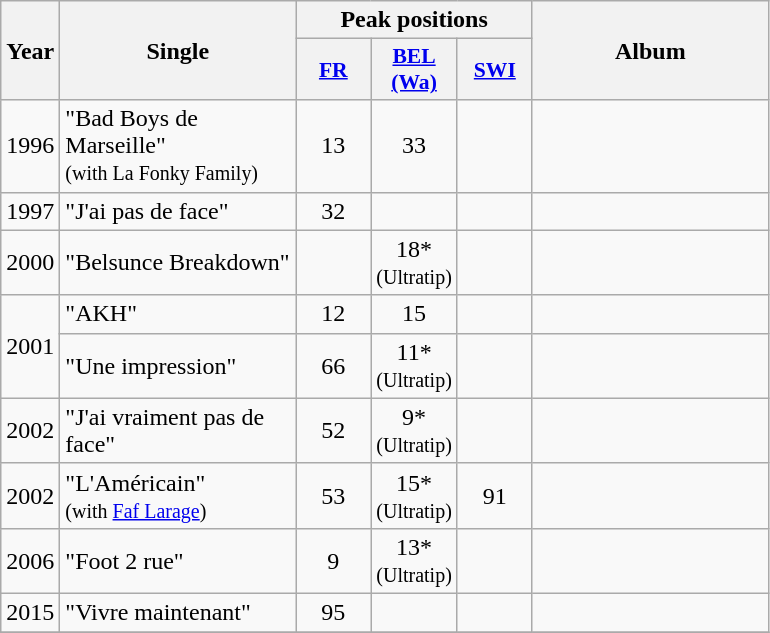<table class="wikitable">
<tr>
<th align="center" rowspan="2" width="10">Year</th>
<th align="center" rowspan="2" width="150">Single</th>
<th align="center" colspan="3" width="20">Peak positions</th>
<th align="center" rowspan="2" width="150">Album</th>
</tr>
<tr>
<th scope="col" style="width:3em;font-size:90%;"><a href='#'>FR</a><br></th>
<th scope="col" style="width:3em;font-size:90%;"><a href='#'>BEL <br>(Wa)</a><br></th>
<th scope="col" style="width:3em;font-size:90%;"><a href='#'>SWI</a><br></th>
</tr>
<tr>
<td style="text-align:center;">1996</td>
<td>"Bad Boys de Marseille" <br><small>(with La Fonky Family)</small></td>
<td style="text-align:center;">13</td>
<td style="text-align:center;">33</td>
<td style="text-align:center;"></td>
<td style="text-align:center;"></td>
</tr>
<tr>
<td style="text-align:center;">1997</td>
<td>"J'ai pas de face"</td>
<td style="text-align:center;">32</td>
<td style="text-align:center;"></td>
<td style="text-align:center;"></td>
<td style="text-align:center;"></td>
</tr>
<tr>
<td style="text-align:center;">2000</td>
<td>"Belsunce Breakdown"</td>
<td style="text-align:center;"></td>
<td style="text-align:center;">18*<br><small>(Ultratip)</small></td>
<td style="text-align:center;"></td>
<td style="text-align:center;"></td>
</tr>
<tr>
<td style="text-align:center;" rowspan=2>2001</td>
<td>"AKH"</td>
<td style="text-align:center;">12</td>
<td style="text-align:center;">15</td>
<td style="text-align:center;"></td>
<td style="text-align:center;"></td>
</tr>
<tr>
<td>"Une impression"</td>
<td style="text-align:center;">66</td>
<td style="text-align:center;">11*<br><small>(Ultratip)</small></td>
<td style="text-align:center;"></td>
<td style="text-align:center;"></td>
</tr>
<tr>
<td style="text-align:center;">2002</td>
<td>"J'ai vraiment pas de face"</td>
<td style="text-align:center;">52</td>
<td style="text-align:center;">9*<br><small>(Ultratip)</small></td>
<td style="text-align:center;"></td>
<td style="text-align:center;"></td>
</tr>
<tr>
<td style="text-align:center;">2002</td>
<td>"L'Américain"<br><small>(with <a href='#'>Faf Larage</a>)</small></td>
<td style="text-align:center;">53</td>
<td style="text-align:center;">15*<br><small>(Ultratip)</small></td>
<td style="text-align:center;">91</td>
<td style="text-align:center;"></td>
</tr>
<tr>
<td style="text-align:center;">2006</td>
<td>"Foot 2 rue"</td>
<td style="text-align:center;">9</td>
<td style="text-align:center;">13*<br><small>(Ultratip)</small></td>
<td style="text-align:center;"></td>
<td style="text-align:center;"></td>
</tr>
<tr>
<td style="text-align:center;">2015</td>
<td>"Vivre maintenant"</td>
<td style="text-align:center;">95</td>
<td style="text-align:center;"></td>
<td style="text-align:center;"></td>
<td style="text-align:center;"></td>
</tr>
<tr>
</tr>
</table>
